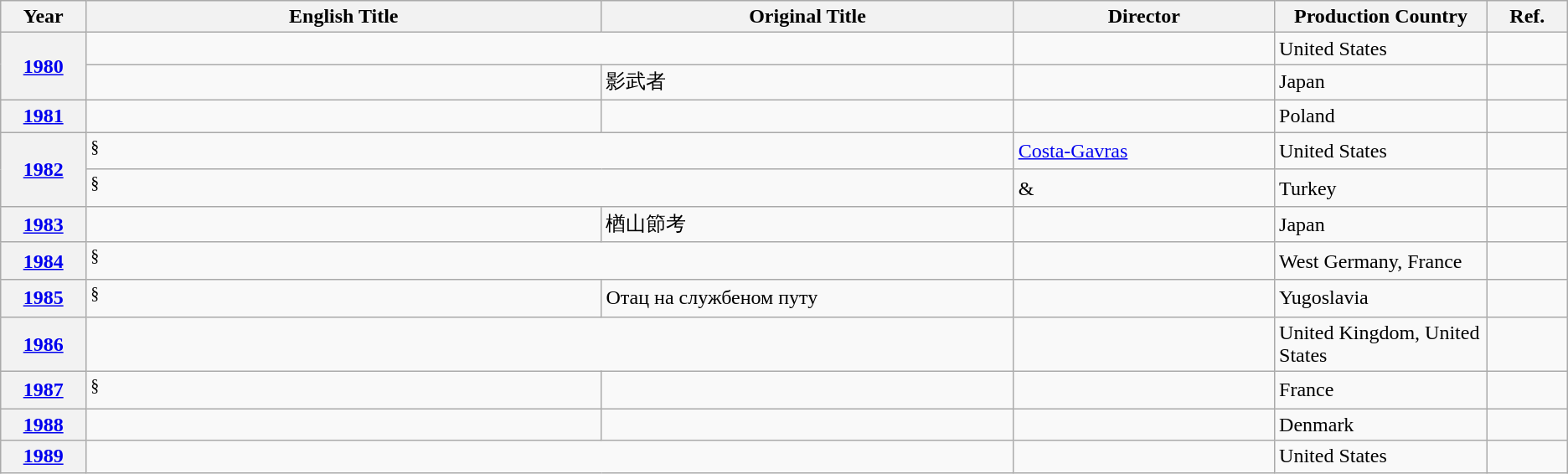<table class="wikitable unsortable">
<tr>
<th scope="col" style="width:1%;">Year</th>
<th scope="col" style="width:10%;">English Title</th>
<th scope="col" style="width:8%;">Original Title</th>
<th scope="col" style="width:5%;">Director</th>
<th scope="col" style="width:3%;">Production Country</th>
<th scope="col" style="width:1%;" class="unsortable">Ref.</th>
</tr>
<tr>
<th rowspan="2" style="text-align:center;"><a href='#'>1980</a></th>
<td colspan="2"></td>
<td></td>
<td>United States</td>
<td style="text-align:center;"></td>
</tr>
<tr>
<td></td>
<td>影武者</td>
<td></td>
<td>Japan</td>
<td style="text-align:center;"></td>
</tr>
<tr>
<th style="text-align:center;"><a href='#'>1981</a></th>
<td></td>
<td></td>
<td></td>
<td>Poland</td>
<td style="text-align:center;"></td>
</tr>
<tr>
<th rowspan="2" style="text-align:center;"><a href='#'>1982</a></th>
<td colspan="2"> <sup>§</sup></td>
<td><a href='#'>Costa-Gavras</a></td>
<td>United States</td>
<td style="text-align:center;"></td>
</tr>
<tr>
<td colspan="2"> <sup>§</sup></td>
<td> & </td>
<td>Turkey</td>
<td style="text-align:center;"></td>
</tr>
<tr>
<th style="text-align:center;"><a href='#'>1983</a></th>
<td></td>
<td>楢山節考</td>
<td></td>
<td>Japan</td>
<td style="text-align:center;"></td>
</tr>
<tr>
<th style="text-align:center;"><a href='#'>1984</a></th>
<td colspan="2"> <sup>§</sup></td>
<td></td>
<td>West Germany, France</td>
<td style="text-align:center;"></td>
</tr>
<tr>
<th style="text-align:center;"><a href='#'>1985</a></th>
<td> <sup>§</sup></td>
<td>Отац на службеном путу</td>
<td></td>
<td>Yugoslavia</td>
<td style="text-align:center;"></td>
</tr>
<tr>
<th style="text-align:center;"><a href='#'>1986</a></th>
<td colspan="2"></td>
<td></td>
<td>United Kingdom, United States</td>
<td style="text-align:center;"></td>
</tr>
<tr>
<th style="text-align:center;"><a href='#'>1987</a></th>
<td> <sup>§</sup></td>
<td></td>
<td></td>
<td>France</td>
<td style="text-align:center;"></td>
</tr>
<tr>
<th style="text-align:center;"><a href='#'>1988</a></th>
<td></td>
<td></td>
<td></td>
<td>Denmark</td>
<td style="text-align:center;"></td>
</tr>
<tr>
<th style="text-align:center;"><a href='#'>1989</a></th>
<td colspan="2"></td>
<td></td>
<td>United States</td>
<td style="text-align:center;"></td>
</tr>
</table>
